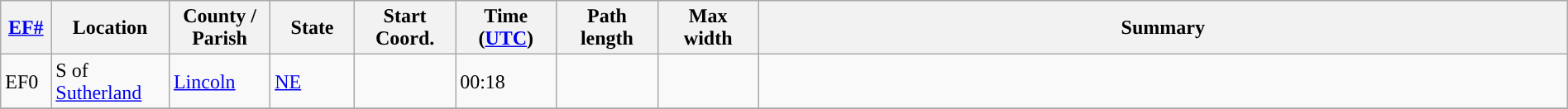<table class="wikitable sortable" style="width:100%;">
<tr>
<th scope="col"  style="width:3%; text-align:center;"><a href='#'>EF#</a></th>
<th scope="col"  style="width:7%; text-align:center;" class="unsortable">Location</th>
<th scope="col"  style="width:6%; text-align:center;" class="unsortable">County / Parish</th>
<th scope="col"  style="width:5%; text-align:center;">State</th>
<th scope="col"  style="width:6%; text-align:center;">Start Coord.</th>
<th scope="col"  style="width:6%; text-align:center;">Time (<a href='#'>UTC</a>)</th>
<th scope="col"  style="width:6%; text-align:center;">Path length</th>
<th scope="col"  style="width:6%; text-align:center;">Max width</th>
<th scope="col" class="unsortable" style="width:48%; text-align:center;">Summary</th>
</tr>
<tr>
<td>EF0</td>
<td>S of <a href='#'>Sutherland</a></td>
<td><a href='#'>Lincoln</a></td>
<td><a href='#'>NE</a></td>
<td></td>
<td>00:18</td>
<td></td>
<td></td>
<td></td>
</tr>
<tr>
</tr>
</table>
